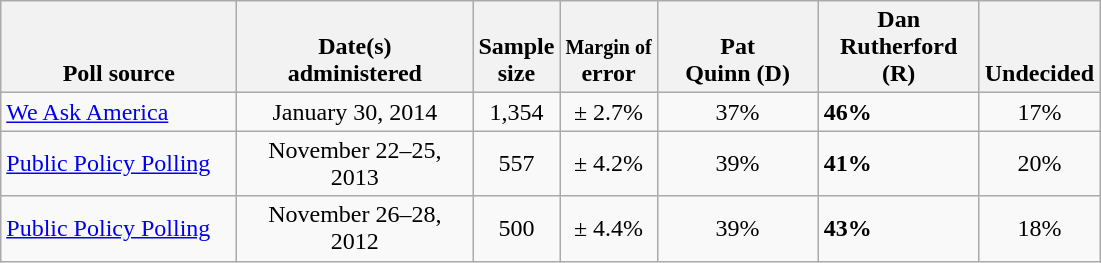<table class="wikitable">
<tr valign= bottom>
<th style="width:150px;">Poll source</th>
<th style="width:150px;">Date(s)<br>administered</th>
<th class=small>Sample<br>size</th>
<th><small>Margin of</small><br>error</th>
<th style="width:100px;">Pat<br>Quinn (D)</th>
<th style="width:100px;">Dan<br>Rutherford (R)</th>
<th style="width:40px;">Undecided</th>
</tr>
<tr>
<td><a href='#'>We Ask America</a></td>
<td align=center>January 30, 2014</td>
<td align=center>1,354</td>
<td align=center>± 2.7%</td>
<td align=center>37%</td>
<td><strong>46%</strong></td>
<td align=center>17%</td>
</tr>
<tr>
<td><a href='#'>Public Policy Polling</a></td>
<td align=center>November 22–25, 2013</td>
<td align=center>557</td>
<td align=center>± 4.2%</td>
<td align=center>39%</td>
<td><strong>41%</strong></td>
<td align=center>20%</td>
</tr>
<tr>
<td><a href='#'>Public Policy Polling</a></td>
<td align=center>November 26–28, 2012</td>
<td align=center>500</td>
<td align=center>± 4.4%</td>
<td align=center>39%</td>
<td><strong>43%</strong></td>
<td align=center>18%</td>
</tr>
</table>
